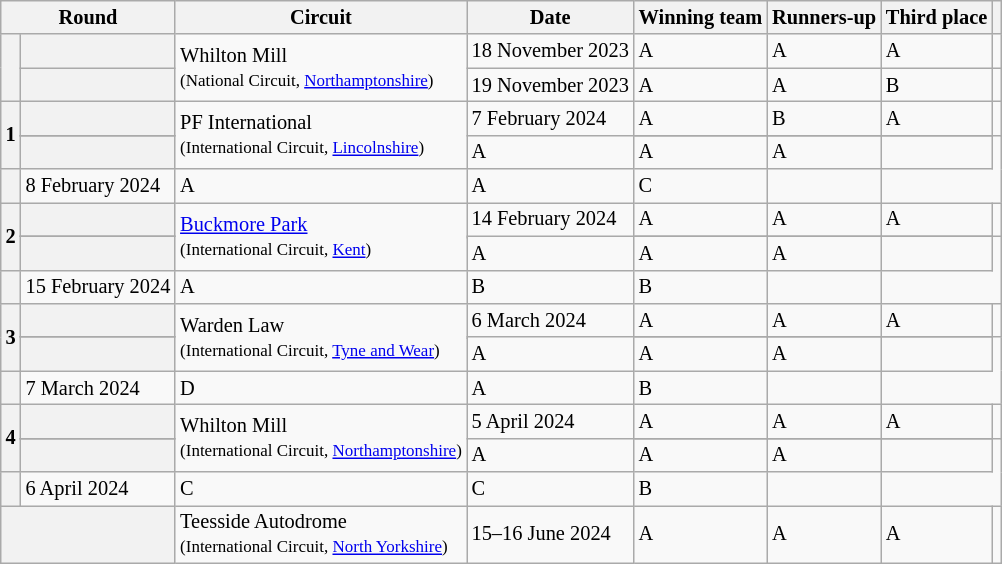<table class="wikitable" style="font-size: 85%;">
<tr>
<th colspan="2">Round</th>
<th>Circuit</th>
<th>Date</th>
<th>Winning team</th>
<th>Runners-up</th>
<th>Third place</th>
<th></th>
</tr>
<tr>
<th rowspan="2"></th>
<th></th>
<td nowrap rowspan="2"> Whilton Mill<br><small>(National Circuit, <a href='#'>Northamptonshire</a>)</small></td>
<td>18 November 2023</td>
<td nowrap> A</td>
<td nowrap> A</td>
<td nowrap> A</td>
<td></td>
</tr>
<tr>
<th></th>
<td>19 November 2023</td>
<td nowrap> A</td>
<td nowrap> A</td>
<td nowrap> B</td>
<td></td>
</tr>
<tr>
<th rowspan="3">1</th>
<th></th>
<td nowrap rowspan="3"> PF International<br><small>(International Circuit, <a href='#'>Lincolnshire</a>)</small></td>
<td rowspan="2">7 February 2024</td>
<td nowrap> A</td>
<td nowrap> B</td>
<td nowrap> A</td>
<td></td>
</tr>
<tr>
</tr>
<tr>
<th></th>
<td nowrap> A</td>
<td nowrap> A</td>
<td nowrap> A</td>
<td></td>
</tr>
<tr>
<th></th>
<td>8 February 2024</td>
<td nowrap> A</td>
<td nowrap> A</td>
<td nowrap> C</td>
<td></td>
</tr>
<tr>
<th rowspan="3">2</th>
<th></th>
<td nowrap rowspan="3"> <a href='#'>Buckmore Park</a><br><small>(International Circuit, <a href='#'>Kent</a>)</small></td>
<td rowspan="2">14 February 2024</td>
<td nowrap> A</td>
<td nowrap> A</td>
<td nowrap> A</td>
<td></td>
</tr>
<tr>
</tr>
<tr>
<th></th>
<td nowrap> A</td>
<td nowrap> A</td>
<td nowrap> A</td>
<td></td>
</tr>
<tr>
<th></th>
<td>15 February 2024</td>
<td nowrap> A</td>
<td nowrap> B</td>
<td nowrap> B</td>
<td></td>
</tr>
<tr>
<th rowspan="3">3</th>
<th></th>
<td nowrap rowspan="3"> Warden Law<br><small>(International Circuit, <a href='#'>Tyne and Wear</a>)</small></td>
<td rowspan="2">6 March 2024</td>
<td nowrap> A</td>
<td nowrap> A</td>
<td nowrap> A</td>
<td></td>
</tr>
<tr>
</tr>
<tr>
<th></th>
<td nowrap> A</td>
<td nowrap> A</td>
<td nowrap> A</td>
<td></td>
</tr>
<tr>
<th></th>
<td>7 March 2024</td>
<td nowrap> D</td>
<td nowrap> A</td>
<td nowrap> B</td>
<td></td>
</tr>
<tr>
<th rowspan="3">4</th>
<th></th>
<td nowrap rowspan="3"> Whilton Mill<br><small>(International Circuit, <a href='#'>Northamptonshire</a>)</small></td>
<td rowspan="2">5 April 2024</td>
<td nowrap> A</td>
<td nowrap> A</td>
<td nowrap> A</td>
<td></td>
</tr>
<tr>
</tr>
<tr>
<th></th>
<td nowrap> A</td>
<td nowrap> A</td>
<td nowrap> A</td>
<td></td>
</tr>
<tr>
<th></th>
<td>6 April 2024</td>
<td nowrap> C</td>
<td nowrap> C</td>
<td nowrap> B</td>
<td></td>
</tr>
<tr>
<th colspan="2"></th>
<td nowrap> Teesside Autodrome<br><small>(International Circuit, <a href='#'>North Yorkshire</a>)</small></td>
<td>15–16 June 2024</td>
<td nowrap> A</td>
<td nowrap> A</td>
<td nowrap> A</td>
<td></td>
</tr>
</table>
